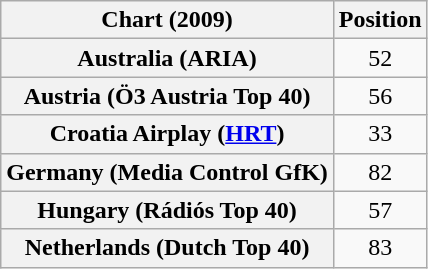<table class="wikitable sortable plainrowheaders" style="text-align:center">
<tr>
<th>Chart (2009)</th>
<th>Position</th>
</tr>
<tr>
<th scope="row">Australia (ARIA)</th>
<td>52</td>
</tr>
<tr>
<th scope="row">Austria (Ö3 Austria Top 40)</th>
<td>56</td>
</tr>
<tr>
<th scope="row">Croatia Airplay (<a href='#'>HRT</a>)</th>
<td>33</td>
</tr>
<tr>
<th scope="row">Germany (Media Control GfK)</th>
<td>82</td>
</tr>
<tr>
<th scope="row">Hungary (Rádiós Top 40)</th>
<td>57</td>
</tr>
<tr>
<th scope="row">Netherlands (Dutch Top 40)</th>
<td>83</td>
</tr>
</table>
